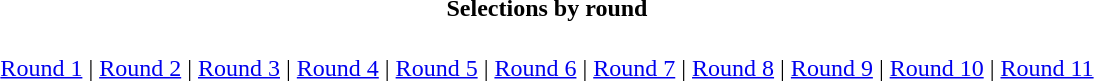<table border="0" id="toc" align="center">
<tr ---- id="toctitle">
<td align="center"><strong>Selections by round</strong></td>
</tr>
<tr ---- id="tocinside">
<td><br><div>
<a href='#'>Round 1</a> | <a href='#'>Round 2</a> | <a href='#'>Round 3</a> | <a href='#'>Round 4</a> | <a href='#'>Round 5</a> | <a href='#'>Round 6</a> | <a href='#'>Round 7</a> | <a href='#'>Round 8</a> | <a href='#'>Round 9</a> | <a href='#'>Round 10</a> | <a href='#'>Round 11</a>
</div></td>
</tr>
</table>
